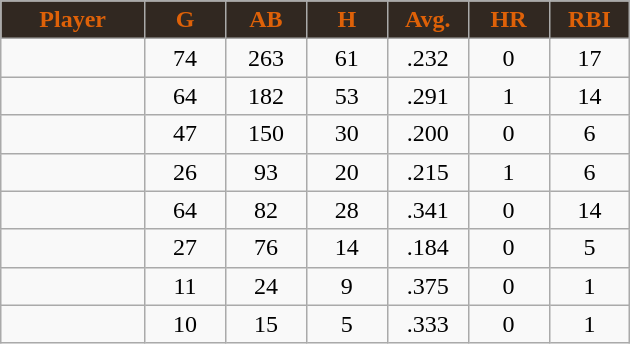<table class="wikitable sortable">
<tr>
<th style="background:#312821;color:#de6108;" width="16%">Player</th>
<th style="background:#312821;color:#de6108;" width="9%">G</th>
<th style="background:#312821;color:#de6108;" width="9%">AB</th>
<th style="background:#312821;color:#de6108;" width="9%">H</th>
<th style="background:#312821;color:#de6108;" width="9%">Avg.</th>
<th style="background:#312821;color:#de6108;" width="9%">HR</th>
<th style="background:#312821;color:#de6108;" width="9%">RBI</th>
</tr>
<tr align="center">
<td></td>
<td>74</td>
<td>263</td>
<td>61</td>
<td>.232</td>
<td>0</td>
<td>17</td>
</tr>
<tr align="center">
<td></td>
<td>64</td>
<td>182</td>
<td>53</td>
<td>.291</td>
<td>1</td>
<td>14</td>
</tr>
<tr align="center">
<td></td>
<td>47</td>
<td>150</td>
<td>30</td>
<td>.200</td>
<td>0</td>
<td>6</td>
</tr>
<tr align="center">
<td></td>
<td>26</td>
<td>93</td>
<td>20</td>
<td>.215</td>
<td>1</td>
<td>6</td>
</tr>
<tr align="center">
<td></td>
<td>64</td>
<td>82</td>
<td>28</td>
<td>.341</td>
<td>0</td>
<td>14</td>
</tr>
<tr align="center">
<td></td>
<td>27</td>
<td>76</td>
<td>14</td>
<td>.184</td>
<td>0</td>
<td>5</td>
</tr>
<tr align="center">
<td></td>
<td>11</td>
<td>24</td>
<td>9</td>
<td>.375</td>
<td>0</td>
<td>1</td>
</tr>
<tr align="center">
<td></td>
<td>10</td>
<td>15</td>
<td>5</td>
<td>.333</td>
<td>0</td>
<td>1</td>
</tr>
</table>
